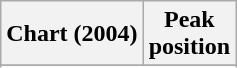<table class="wikitable sortable plainrowheaders" style="text-align:center">
<tr>
<th>Chart (2004)</th>
<th>Peak<br>position</th>
</tr>
<tr>
</tr>
<tr>
</tr>
<tr>
</tr>
<tr>
</tr>
<tr>
</tr>
<tr>
</tr>
<tr>
</tr>
<tr>
</tr>
<tr>
</tr>
</table>
